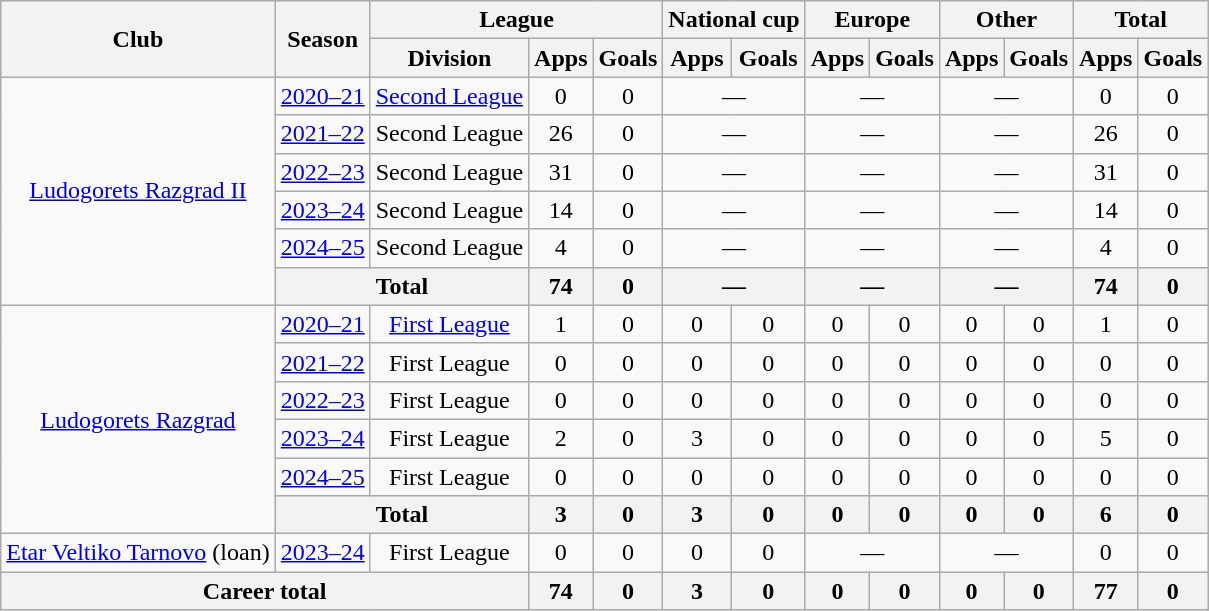<table class="wikitable" style="text-align: center">
<tr>
<th rowspan="2">Club</th>
<th rowspan="2">Season</th>
<th colspan="3">League</th>
<th colspan="2">National cup</th>
<th colspan="2">Europe</th>
<th colspan="2">Other</th>
<th colspan="2">Total</th>
</tr>
<tr>
<th>Division</th>
<th>Apps</th>
<th>Goals</th>
<th>Apps</th>
<th>Goals</th>
<th>Apps</th>
<th>Goals</th>
<th>Apps</th>
<th>Goals</th>
<th>Apps</th>
<th>Goals</th>
</tr>
<tr>
<td rowspan="6"><a href='#'>Ludogorets Razgrad II</a></td>
<td><a href='#'>2020–21</a></td>
<td><a href='#'>Second League</a></td>
<td>0</td>
<td>0</td>
<td colspan="2">—</td>
<td colspan="2">—</td>
<td colspan="2">—</td>
<td>0</td>
<td>0</td>
</tr>
<tr>
<td><a href='#'>2021–22</a></td>
<td>Second League</td>
<td>26</td>
<td>0</td>
<td colspan="2">—</td>
<td colspan="2">—</td>
<td colspan="2">—</td>
<td>26</td>
<td>0</td>
</tr>
<tr>
<td><a href='#'>2022–23</a></td>
<td>Second League</td>
<td>31</td>
<td>0</td>
<td colspan="2">—</td>
<td colspan="2">—</td>
<td colspan="2">—</td>
<td>31</td>
<td>0</td>
</tr>
<tr>
<td><a href='#'>2023–24</a></td>
<td>Second League</td>
<td>14</td>
<td>0</td>
<td colspan="2">—</td>
<td colspan="2">—</td>
<td colspan="2">—</td>
<td>14</td>
<td>0</td>
</tr>
<tr>
<td><a href='#'>2024–25</a></td>
<td>Second League</td>
<td>4</td>
<td>0</td>
<td colspan="2">—</td>
<td colspan="2">—</td>
<td colspan="2">—</td>
<td>4</td>
<td>0</td>
</tr>
<tr>
<th colspan="2">Total</th>
<th>74</th>
<th>0</th>
<th colspan="2">—</th>
<th colspan="2">—</th>
<th colspan="2">—</th>
<th>74</th>
<th>0</th>
</tr>
<tr>
<td rowspan="6"><a href='#'>Ludogorets Razgrad</a></td>
<td><a href='#'>2020–21</a></td>
<td><a href='#'>First League</a></td>
<td>1</td>
<td>0</td>
<td>0</td>
<td>0</td>
<td>0</td>
<td>0</td>
<td>0</td>
<td>0</td>
<td>1</td>
<td>0</td>
</tr>
<tr>
<td><a href='#'>2021–22</a></td>
<td>First League</td>
<td>0</td>
<td>0</td>
<td>0</td>
<td>0</td>
<td>0</td>
<td>0</td>
<td>0</td>
<td>0</td>
<td>0</td>
<td>0</td>
</tr>
<tr>
<td><a href='#'>2022–23</a></td>
<td>First League</td>
<td>0</td>
<td>0</td>
<td>0</td>
<td>0</td>
<td>0</td>
<td>0</td>
<td>0</td>
<td>0</td>
<td>0</td>
<td>0</td>
</tr>
<tr>
<td><a href='#'>2023–24</a></td>
<td>First League</td>
<td>2</td>
<td>0</td>
<td>3</td>
<td>0</td>
<td>0</td>
<td>0</td>
<td>0</td>
<td>0</td>
<td>5</td>
<td>0</td>
</tr>
<tr>
<td><a href='#'>2024–25</a></td>
<td>First League</td>
<td>0</td>
<td>0</td>
<td>0</td>
<td>0</td>
<td>0</td>
<td>0</td>
<td>0</td>
<td>0</td>
<td>0</td>
<td>0</td>
</tr>
<tr>
<th colspan="2">Total</th>
<th>3</th>
<th>0</th>
<th>3</th>
<th>0</th>
<th>0</th>
<th>0</th>
<th>0</th>
<th>0</th>
<th>6</th>
<th>0</th>
</tr>
<tr>
<td><a href='#'>Etar Veltiko Tarnovo</a> (loan)</td>
<td><a href='#'>2023–24</a></td>
<td>First League</td>
<td>0</td>
<td>0</td>
<td>0</td>
<td>0</td>
<td colspan="2">—</td>
<td colspan="2">—</td>
<td>0</td>
<td>0</td>
</tr>
<tr>
<th colspan="3">Career total</th>
<th>74</th>
<th>0</th>
<th>3</th>
<th>0</th>
<th>0</th>
<th>0</th>
<th>0</th>
<th>0</th>
<th>77</th>
<th>0</th>
</tr>
</table>
